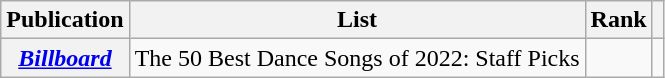<table class="wikitable sortable plainrowheaders" style="text-align:center;">
<tr>
<th>Publication</th>
<th class="unsortable">List</th>
<th>Rank</th>
<th class="unsortable"></th>
</tr>
<tr>
<th scope="row"><em><a href='#'>Billboard</a></em></th>
<td>The 50 Best Dance Songs of 2022: Staff Picks</td>
<td></td>
<td></td>
</tr>
</table>
